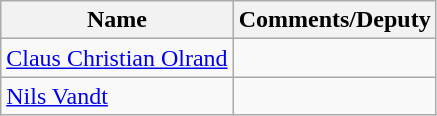<table class="wikitable">
<tr>
<th>Name</th>
<th>Comments/Deputy</th>
</tr>
<tr>
<td><a href='#'>Claus Christian Olrand</a></td>
<td></td>
</tr>
<tr>
<td><a href='#'>Nils Vandt</a></td>
<td></td>
</tr>
</table>
